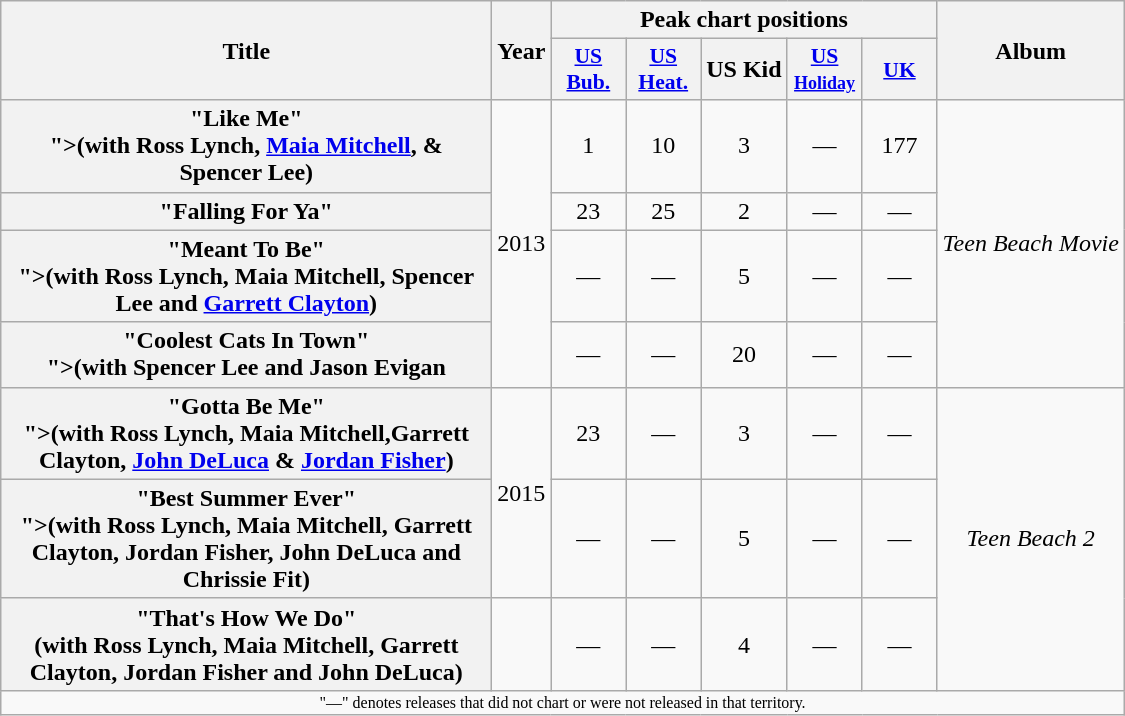<table class="wikitable plainrowheaders" style="text-align:center;" border="1">
<tr>
<th scope="col" rowspan="2" style="width:20em;">Title</th>
<th scope="col" rowspan="2">Year</th>
<th colspan="5" scope="col">Peak chart positions</th>
<th scope="col" rowspan="2">Album</th>
</tr>
<tr>
<th scope="col" style="width:3em;font-size:90%;"><a href='#'>US Bub.</a><br></th>
<th scope="col" style="width:3em;font-size:90%;"><a href='#'>US<br>Heat.</a><br></th>
<th>US Kid<br></th>
<th scope="col" style="width:3em;font-size:90%;"><a href='#'>US<br><small>Holiday</small></a><br></th>
<th scope="col" style="width:3em;font-size:90%;"><a href='#'>UK</a><br></th>
</tr>
<tr>
<th scope="row">"Like Me"<br><span>">(with Ross Lynch, <a href='#'>Maia Mitchell</a>, & Spencer Lee)</span></th>
<td rowspan="4">2013</td>
<td>1</td>
<td>10</td>
<td>3</td>
<td>—</td>
<td>177</td>
<td rowspan="4"><em>Teen Beach Movie</em></td>
</tr>
<tr>
<th scope="row">"Falling For Ya"</th>
<td>23</td>
<td>25</td>
<td>2</td>
<td>—</td>
<td>—</td>
</tr>
<tr>
<th scope="row">"Meant To Be"<br><span>">(with Ross Lynch, Maia Mitchell, Spencer Lee and <a href='#'>Garrett Clayton</a>)</span></th>
<td>—</td>
<td>—</td>
<td>5</td>
<td>—</td>
<td>—</td>
</tr>
<tr>
<th scope="row">"Coolest Cats In Town"<br><span>">(with Spencer Lee and Jason Evigan</span></th>
<td>—</td>
<td>—</td>
<td>20</td>
<td>—</td>
<td>—</td>
</tr>
<tr>
<th scope="row">"Gotta Be Me"<br><span>">(with Ross Lynch, Maia Mitchell,Garrett Clayton, <a href='#'>John DeLuca</a> & <a href='#'>Jordan Fisher</a>)</span></th>
<td rowspan="2">2015</td>
<td>23</td>
<td>—</td>
<td>3</td>
<td>—</td>
<td>—</td>
<td rowspan="3"><em>Teen Beach 2</em></td>
</tr>
<tr>
<th scope="row">"Best Summer Ever"<br><span>">(with Ross Lynch, Maia Mitchell, Garrett Clayton, Jordan Fisher, John DeLuca and Chrissie Fit)</span></th>
<td>—</td>
<td>—</td>
<td>5</td>
<td>—</td>
<td>—</td>
</tr>
<tr>
<th scope="row">"That's How We Do"<br><span>(with Ross Lynch, Maia Mitchell, Garrett Clayton, Jordan Fisher and John DeLuca)</span></th>
<td></td>
<td>—</td>
<td>—</td>
<td>4</td>
<td>—</td>
<td>—</td>
</tr>
<tr>
<td colspan="15" align="center" style="font-size:8pt">"—" denotes releases that did not chart or were not released in that territory.</td>
</tr>
</table>
